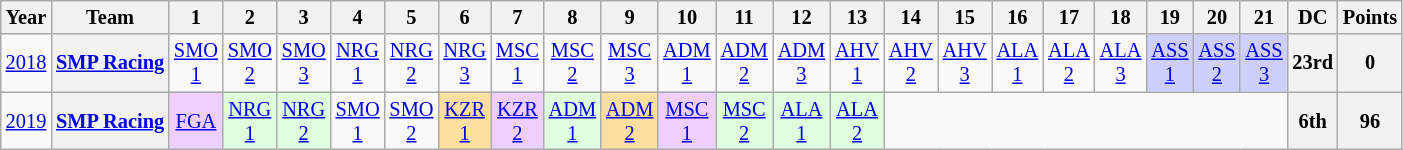<table class="wikitable" style="text-align:center; font-size:85%">
<tr>
<th>Year</th>
<th>Team</th>
<th>1</th>
<th>2</th>
<th>3</th>
<th>4</th>
<th>5</th>
<th>6</th>
<th>7</th>
<th>8</th>
<th>9</th>
<th>10</th>
<th>11</th>
<th>12</th>
<th>13</th>
<th>14</th>
<th>15</th>
<th>16</th>
<th>17</th>
<th>18</th>
<th>19</th>
<th>20</th>
<th>21</th>
<th>DC</th>
<th>Points</th>
</tr>
<tr>
<td><a href='#'>2018</a></td>
<th nowrap><a href='#'>SMP Racing</a></th>
<td><a href='#'>SMO<br>1</a></td>
<td><a href='#'>SMO<br>2</a></td>
<td><a href='#'>SMO<br>3</a></td>
<td><a href='#'>NRG<br>1</a></td>
<td><a href='#'>NRG<br>2</a></td>
<td><a href='#'>NRG<br>3</a></td>
<td><a href='#'>MSC<br>1</a></td>
<td><a href='#'>MSC<br>2</a></td>
<td><a href='#'>MSC<br>3</a></td>
<td><a href='#'>ADM<br>1</a></td>
<td><a href='#'>ADM<br>2</a></td>
<td><a href='#'>ADM<br>3</a></td>
<td><a href='#'>AHV<br>1</a></td>
<td><a href='#'>AHV<br>2</a></td>
<td><a href='#'>AHV<br>3</a></td>
<td><a href='#'>ALA<br>1</a></td>
<td><a href='#'>ALA<br>2</a></td>
<td><a href='#'>ALA<br>3</a></td>
<td style="background:#CFCFFF;"><a href='#'>ASS<br>1</a><br></td>
<td style="background:#CFCFFF;"><a href='#'>ASS<br>2</a><br></td>
<td style="background:#CFCFFF;"><a href='#'>ASS<br>3</a><br></td>
<th>23rd</th>
<th>0</th>
</tr>
<tr>
<td><a href='#'>2019</a></td>
<th nowrap><a href='#'>SMP Racing</a></th>
<td style="background:#EFCFFF;"><a href='#'>FGA</a><br></td>
<td style="background:#dfffdf;"><a href='#'>NRG<br>1</a><br></td>
<td style="background:#dfffdf;"><a href='#'>NRG<br>2</a><br></td>
<td><a href='#'>SMO<br>1</a></td>
<td><a href='#'>SMO<br>2</a></td>
<td style="background:#ffdf9f;"><a href='#'>KZR<br>1</a><br></td>
<td style="background:#EFCFFF;"><a href='#'>KZR<br>2</a><br></td>
<td style="background:#dfffdf;"><a href='#'>ADM<br>1</a><br></td>
<td style="background:#ffdf9f;"><a href='#'>ADM<br>2</a><br></td>
<td style="background:#EFCFFF;"><a href='#'>MSC<br>1</a><br></td>
<td style="background:#dfffdf;"><a href='#'>MSC<br>2</a><br></td>
<td style="background:#dfffdf;"><a href='#'>ALA<br>1</a><br></td>
<td style="background:#dfffdf;"><a href='#'>ALA<br>2</a><br></td>
<td colspan=8></td>
<th>6th</th>
<th>96</th>
</tr>
</table>
